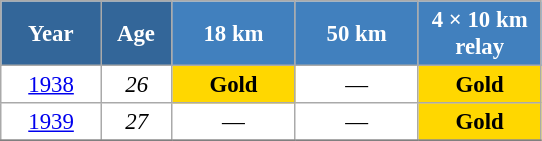<table class="wikitable" style="font-size:95%; text-align:center; border:grey solid 1px; border-collapse:collapse; background:#ffffff;">
<tr>
<th style="background-color:#369; color:white; width:60px;"> Year </th>
<th style="background-color:#369; color:white; width:40px;"> Age </th>
<th style="background-color:#4180be; color:white; width:75px;"> 18 km </th>
<th style="background-color:#4180be; color:white; width:75px;"> 50 km </th>
<th style="background-color:#4180be; color:white; width:75px;"> 4 × 10 km <br> relay </th>
</tr>
<tr>
<td><a href='#'>1938</a></td>
<td><em>26</em></td>
<td style="background:gold;"><strong>Gold</strong></td>
<td>—</td>
<td style="background:gold;"><strong>Gold</strong></td>
</tr>
<tr>
<td><a href='#'>1939</a></td>
<td><em>27</em></td>
<td>—</td>
<td>—</td>
<td style="background:gold;"><strong>Gold</strong></td>
</tr>
<tr>
</tr>
</table>
